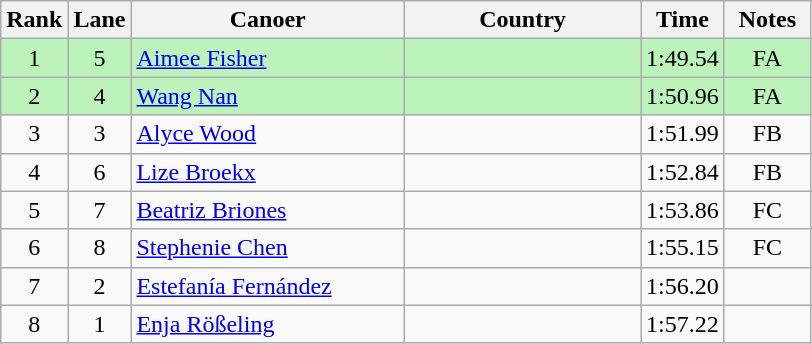<table class="wikitable" style="text-align:center;">
<tr>
<th width=30>Rank</th>
<th width=30>Lane</th>
<th width=175>Canoer</th>
<th width=150>Country</th>
<th width=30>Time</th>
<th width=50>Notes</th>
</tr>
<tr bgcolor=bbf3bb>
<td>1</td>
<td>5</td>
<td align=left><a href='#'>Aimee Fisher</a></td>
<td align=left></td>
<td>1:49.54</td>
<td>FA</td>
</tr>
<tr bgcolor= bbf3bb>
<td>2</td>
<td>4</td>
<td align=left><a href='#'>Wang Nan</a></td>
<td align=left></td>
<td>1:50.96</td>
<td>FA</td>
</tr>
<tr>
<td>3</td>
<td>3</td>
<td align=left><a href='#'>Alyce Wood</a></td>
<td align=left></td>
<td>1:51.99</td>
<td>FB</td>
</tr>
<tr>
<td>4</td>
<td>6</td>
<td align=left><a href='#'>Lize Broekx</a></td>
<td align=left></td>
<td>1:52.84</td>
<td>FB</td>
</tr>
<tr>
<td>5</td>
<td>7</td>
<td align=left><a href='#'>Beatriz Briones</a></td>
<td align=left></td>
<td>1:53.86</td>
<td>FC</td>
</tr>
<tr>
<td>6</td>
<td>8</td>
<td align=left><a href='#'>Stephenie Chen</a></td>
<td align=left></td>
<td>1:55.15</td>
<td>FC</td>
</tr>
<tr>
<td>7</td>
<td>2</td>
<td align=left><a href='#'>Estefanía Fernández</a></td>
<td align=left></td>
<td>1:56.20</td>
<td></td>
</tr>
<tr>
<td>8</td>
<td>1</td>
<td align=left><a href='#'>Enja Rößeling</a></td>
<td align=left></td>
<td>1:57.22</td>
<td></td>
</tr>
</table>
